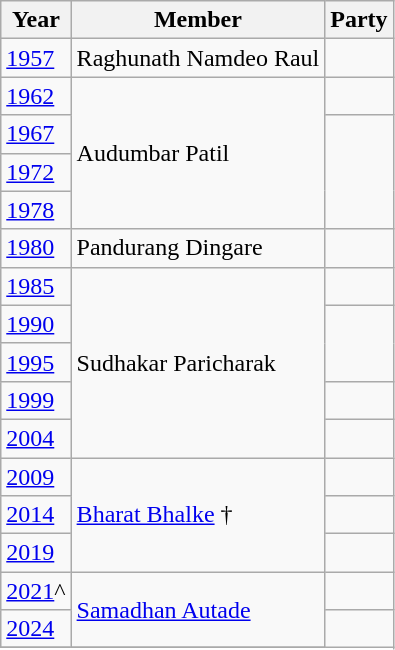<table class="wikitable">
<tr>
<th>Year</th>
<th>Member</th>
<th colspan="2">Party</th>
</tr>
<tr>
<td><a href='#'>1957</a></td>
<td>Raghunath Namdeo Raul</td>
<td></td>
</tr>
<tr>
<td><a href='#'>1962</a></td>
<td rowspan="4">Audumbar Patil</td>
<td></td>
</tr>
<tr>
<td><a href='#'>1967</a></td>
</tr>
<tr>
<td><a href='#'>1972</a></td>
</tr>
<tr>
<td><a href='#'>1978</a></td>
</tr>
<tr>
<td><a href='#'>1980</a></td>
<td>Pandurang Dingare</td>
<td></td>
</tr>
<tr>
<td><a href='#'>1985</a></td>
<td rowspan="5">Sudhakar Paricharak</td>
<td></td>
</tr>
<tr>
<td><a href='#'>1990</a></td>
</tr>
<tr>
<td><a href='#'>1995</a></td>
</tr>
<tr>
<td><a href='#'>1999</a></td>
<td></td>
</tr>
<tr>
<td><a href='#'>2004</a></td>
</tr>
<tr>
<td><a href='#'>2009</a></td>
<td rowspan="3"><a href='#'>Bharat Bhalke</a> †</td>
<td></td>
</tr>
<tr>
<td><a href='#'>2014</a></td>
<td></td>
</tr>
<tr>
<td><a href='#'>2019</a></td>
<td></td>
</tr>
<tr>
<td><a href='#'>2021</a>^</td>
<td Rowspan=2><a href='#'>Samadhan Autade</a></td>
<td></td>
</tr>
<tr>
<td><a href='#'>2024</a></td>
</tr>
<tr>
</tr>
</table>
